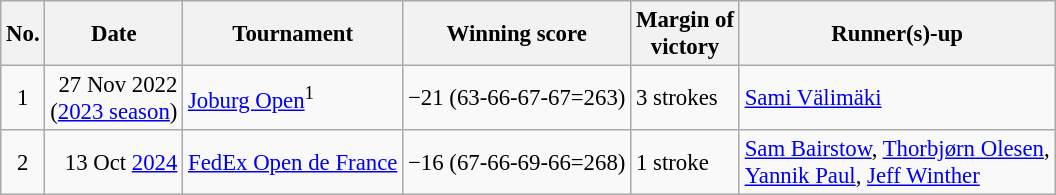<table class="wikitable" style="font-size:95%;">
<tr>
<th>No.</th>
<th>Date</th>
<th>Tournament</th>
<th>Winning score</th>
<th>Margin of<br>victory</th>
<th>Runner(s)-up</th>
</tr>
<tr>
<td align=center>1</td>
<td align=right>27 Nov 2022<br>(<a href='#'>2023 season</a>)</td>
<td><a href='#'>Joburg Open</a><sup>1</sup></td>
<td>−21 (63-66-67-67=263)</td>
<td>3 strokes</td>
<td> <a href='#'>Sami Välimäki</a></td>
</tr>
<tr>
<td align=center>2</td>
<td align=right>13 Oct <a href='#'>2024</a></td>
<td><a href='#'>FedEx Open de France</a></td>
<td>−16 (67-66-69-66=268)</td>
<td>1 stroke</td>
<td> <a href='#'>Sam Bairstow</a>,  <a href='#'>Thorbjørn Olesen</a>,<br> <a href='#'>Yannik Paul</a>,  <a href='#'>Jeff Winther</a></td>
</tr>
</table>
